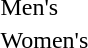<table>
<tr>
<td>Men's<br></td>
<td></td>
<td></td>
<td></td>
</tr>
<tr>
<td>Women's<br></td>
<td></td>
<td></td>
<td></td>
</tr>
</table>
